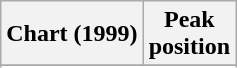<table class="wikitable sortable">
<tr>
<th align="left">Chart (1999)</th>
<th align="center">Peak<br>position</th>
</tr>
<tr>
</tr>
<tr>
</tr>
<tr>
</tr>
</table>
